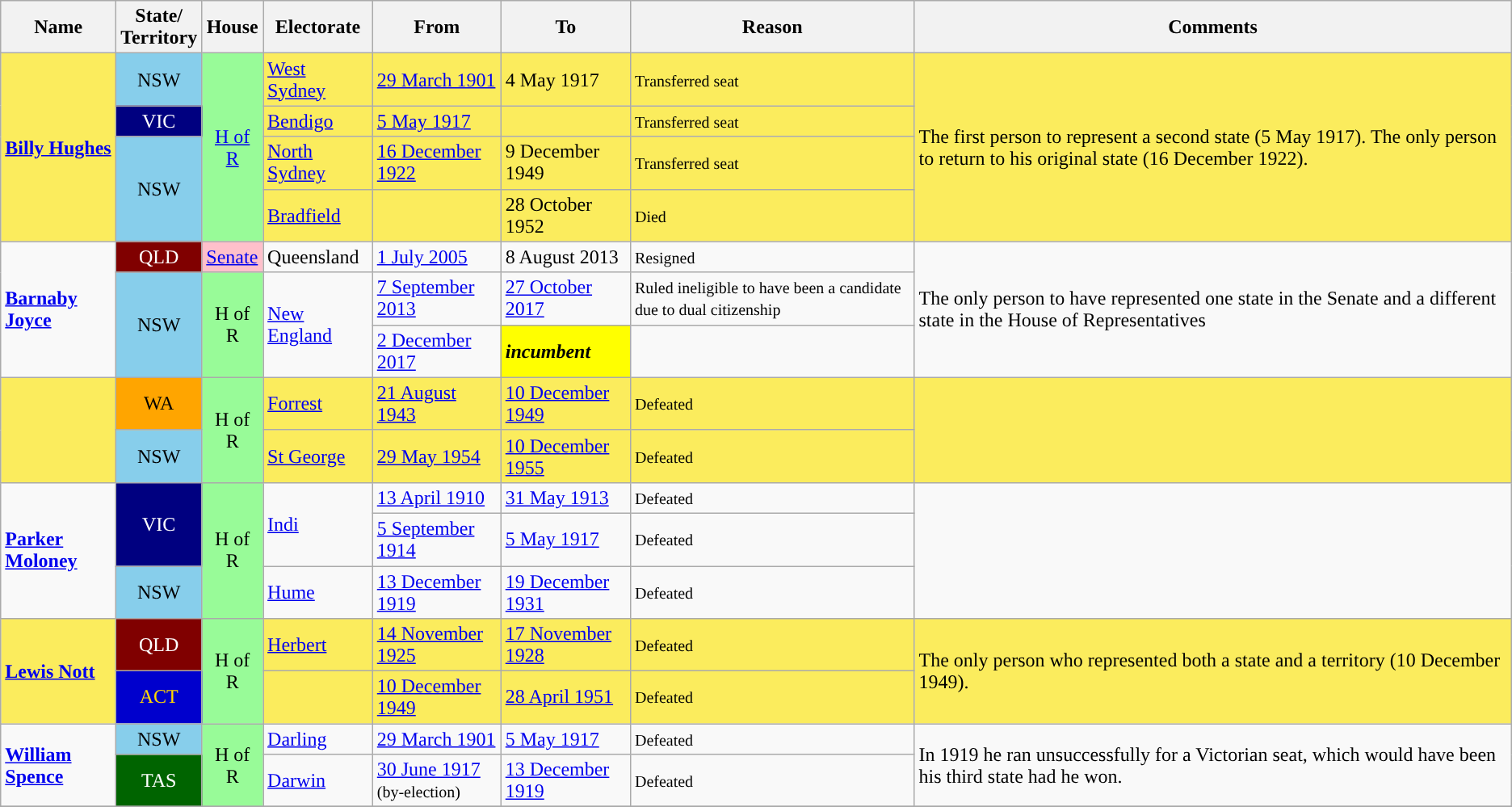<table class=wikitable>
<tr>
<th>Name</th>
<th>State/<br>Territory</th>
<th>House</th>
<th>Electorate</th>
<th>From</th>
<th>To</th>
<th>Reason</th>
<th>Comments</th>
</tr>
<tr>
<td rowspan="4" style="background:#FBEC5D"><strong><a href='#'>Billy Hughes</a></strong></td>
<td style="background:skyblue; text-align:center">NSW</td>
<td rowspan="4" style="background:palegreen" align="center"><a href='#'>H of R</a></td>
<td style="background:#FBEC5D"><a href='#'>West Sydney</a></td>
<td style="background:#FBEC5D"><a href='#'>29 March 1901</a></td>
<td style="background:#FBEC5D">4 May 1917</td>
<td style="background:#FBEC5D"><small>Transferred seat</small></td>
<td rowspan="4" style="background:#FBEC5D">The first person to represent a second state (5 May 1917). The only person to return to his original state (16 December 1922).</td>
</tr>
<tr>
<td style="background:navy; color:white; text-align:center">VIC</td>
<td style="background:#FBEC5D"><a href='#'>Bendigo</a></td>
<td style="background:#FBEC5D"><a href='#'>5 May 1917</a></td>
<td style="background:#FBEC5D"></td>
<td style="background:#FBEC5D"><small>Transferred seat</small></td>
</tr>
<tr>
<td rowspan="2" style="background:skyblue; text-align:center">NSW</td>
<td style="background:#FBEC5D"><a href='#'>North Sydney</a></td>
<td style="background:#FBEC5D"><a href='#'>16 December 1922</a></td>
<td style="background:#FBEC5D">9 December 1949</td>
<td style="background:#FBEC5D"><small>Transferred seat</small></td>
</tr>
<tr>
<td style="background:#FBEC5D"><a href='#'>Bradfield</a></td>
<td style="background:#FBEC5D"><a href='#'></a></td>
<td style="background:#FBEC5D">28 October 1952</td>
<td style="background:#FBEC5D"><small>Died</small></td>
</tr>
<tr>
<td rowspan="3"><strong><a href='#'>Barnaby Joyce</a></strong></td>
<td style="background:maroon; color:white; text-align:center">QLD</td>
<td style="background:pink"><a href='#'>Senate</a></td>
<td>Queensland</td>
<td><a href='#'>1 July 2005</a></td>
<td>8 August 2013</td>
<td><small>Resigned</small></td>
<td rowspan="3">The only person to have represented one state in the Senate and a different state in the House of Representatives</td>
</tr>
<tr>
<td rowspan="2" style="background:skyblue; text-align:center">NSW</td>
<td rowspan="2" style="background:palegreen" align="center">H of R</td>
<td rowspan="2"><a href='#'>New England</a></td>
<td><a href='#'>7 September 2013</a></td>
<td><a href='#'>27 October 2017</a></td>
<td><small>Ruled ineligible to have been a candidate due to dual citizenship</small></td>
</tr>
<tr>
<td><a href='#'>2 December 2017</a></td>
<td style="background:yellow"><strong><em>incumbent</em></strong></td>
<td></td>
</tr>
<tr>
<td rowspan="2" style="background:#FBEC5D"></td>
<td style="background:orange; text-align:center">WA</td>
<td rowspan="2" style="background:palegreen" align="center">H of R</td>
<td style="background:#FBEC5D"><a href='#'>Forrest</a></td>
<td style="background:#FBEC5D"><a href='#'>21 August 1943</a></td>
<td style="background:#FBEC5D"><a href='#'>10 December 1949</a></td>
<td style="background:#FBEC5D"><small>Defeated</small></td>
<td rowspan="2" style="background:#FBEC5D"></td>
</tr>
<tr>
<td style="background:skyblue; text-align:center">NSW</td>
<td style="background:#FBEC5D"><a href='#'>St George</a></td>
<td style="background:#FBEC5D"><a href='#'>29 May 1954</a></td>
<td style="background:#FBEC5D"><a href='#'>10 December 1955</a></td>
<td style="background:#FBEC5D"><small>Defeated</small></td>
</tr>
<tr>
<td rowspan="3"><strong><a href='#'>Parker Moloney</a></strong></td>
<td rowspan="2" style="background:navy; color:white; text-align:center">VIC</td>
<td rowspan="3" style="background:palegreen" align="center">H of R</td>
<td rowspan="2"><a href='#'>Indi</a></td>
<td><a href='#'>13 April 1910</a></td>
<td><a href='#'>31 May 1913</a></td>
<td><small>Defeated</small></td>
<td rowspan="3"></td>
</tr>
<tr>
<td><a href='#'>5 September 1914</a></td>
<td><a href='#'>5 May 1917</a></td>
<td><small>Defeated</small></td>
</tr>
<tr>
<td style="background:skyblue; text-align:center">NSW</td>
<td><a href='#'>Hume</a></td>
<td><a href='#'>13 December 1919</a></td>
<td><a href='#'>19 December 1931</a></td>
<td><small>Defeated</small></td>
</tr>
<tr>
<td rowspan="2" style="background:#FBEC5D"><strong><a href='#'>Lewis Nott</a></strong></td>
<td style="background:maroon; color:white; text-align:center">QLD</td>
<td rowspan="2" style="background:palegreen" align="center">H of R</td>
<td style="background:#FBEC5D"><a href='#'>Herbert</a></td>
<td style="background:#FBEC5D"><a href='#'>14 November 1925</a></td>
<td style="background:#FBEC5D"><a href='#'>17 November 1928</a></td>
<td style="background:#FBEC5D"><small>Defeated</small></td>
<td rowspan="2" style="background:#FBEC5D">The only person who represented both a state and a territory (10 December 1949).</td>
</tr>
<tr>
<td style="background:mediumblue; color:gold; text-align:center">ACT</td>
<td style="background:#FBEC5D"></td>
<td style="background:#FBEC5D"><a href='#'>10 December 1949</a></td>
<td style="background:#FBEC5D"><a href='#'>28 April 1951</a></td>
<td style="background:#FBEC5D"><small>Defeated</small></td>
</tr>
<tr>
<td rowspan="2"><strong><a href='#'>William Spence</a></strong></td>
<td style="background:skyblue; text-align:center">NSW</td>
<td rowspan="2" style="background:palegreen" align="center">H of R</td>
<td><a href='#'>Darling</a></td>
<td><a href='#'>29 March 1901</a></td>
<td><a href='#'>5 May 1917</a></td>
<td><small>Defeated</small></td>
<td rowspan="2">In 1919 he ran unsuccessfully for a Victorian seat, which would have been his third state had he won.</td>
</tr>
<tr>
<td style="background:darkgreen; color:white; text-align:center">TAS</td>
<td><a href='#'>Darwin</a></td>
<td><a href='#'>30 June 1917</a><br><small>(by-election)</small></td>
<td><a href='#'>13 December 1919</a></td>
<td><small>Defeated</small></td>
</tr>
<tr>
</tr>
</table>
